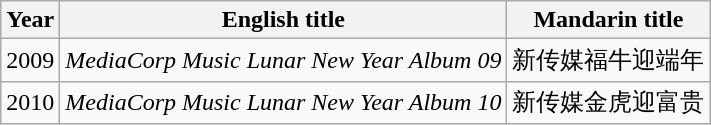<table class="wikitable sortable">
<tr>
<th>Year</th>
<th>English title</th>
<th>Mandarin title</th>
</tr>
<tr>
<td>2009</td>
<td><em>MediaCorp Music Lunar New Year Album 09</em></td>
<td>新传媒福牛迎端年</td>
</tr>
<tr>
<td>2010</td>
<td><em>MediaCorp Music Lunar New Year Album 10</em></td>
<td>新传媒金虎迎富贵</td>
</tr>
</table>
